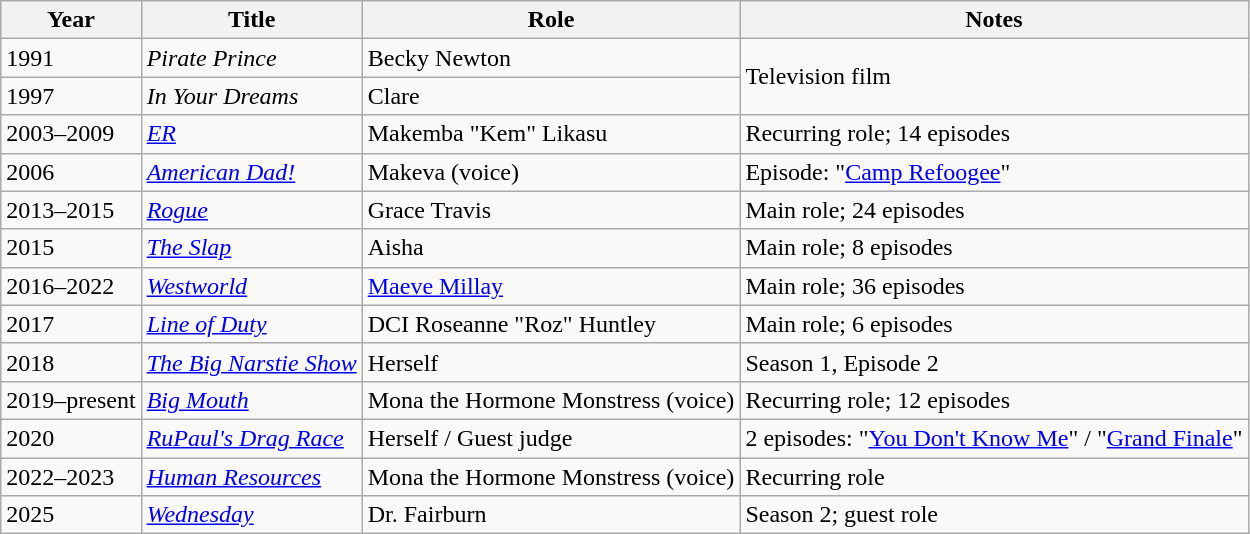<table class="wikitable sortable">
<tr>
<th>Year</th>
<th>Title</th>
<th>Role</th>
<th class="unsortable">Notes</th>
</tr>
<tr>
<td>1991</td>
<td><em>Pirate Prince</em></td>
<td>Becky Newton</td>
<td rowspan="2">Television film</td>
</tr>
<tr>
<td>1997</td>
<td><em>In Your Dreams</em></td>
<td>Clare</td>
</tr>
<tr>
<td>2003–2009</td>
<td><em><a href='#'>ER</a></em></td>
<td>Makemba "Kem" Likasu</td>
<td>Recurring role; 14 episodes</td>
</tr>
<tr>
<td>2006</td>
<td><em><a href='#'>American Dad!</a></em></td>
<td>Makeva (voice)</td>
<td>Episode: "<a href='#'>Camp Refoogee</a>"</td>
</tr>
<tr>
<td>2013–2015</td>
<td><em><a href='#'>Rogue</a></em></td>
<td>Grace Travis</td>
<td>Main role; 24 episodes</td>
</tr>
<tr>
<td>2015</td>
<td><em><a href='#'>The Slap</a></em></td>
<td>Aisha</td>
<td>Main role; 8 episodes</td>
</tr>
<tr>
<td>2016–2022</td>
<td><em><a href='#'>Westworld</a></em></td>
<td><a href='#'>Maeve Millay</a></td>
<td>Main role; 36 episodes</td>
</tr>
<tr>
<td>2017</td>
<td><em><a href='#'>Line of Duty</a></em></td>
<td>DCI Roseanne "Roz" Huntley</td>
<td>Main role; 6 episodes</td>
</tr>
<tr>
<td>2018</td>
<td><em><a href='#'>The Big Narstie Show</a></em></td>
<td>Herself</td>
<td>Season 1, Episode 2</td>
</tr>
<tr>
<td>2019–present</td>
<td><em><a href='#'>Big Mouth</a></em></td>
<td>Mona the Hormone Monstress (voice)</td>
<td>Recurring role; 12 episodes</td>
</tr>
<tr>
<td>2020</td>
<td><em><a href='#'>RuPaul's Drag Race</a></em></td>
<td>Herself / Guest judge</td>
<td>2 episodes: "<a href='#'>You Don't Know Me</a>" / "<a href='#'>Grand Finale</a>"</td>
</tr>
<tr>
<td>2022–2023</td>
<td><em><a href='#'>Human Resources</a></em></td>
<td>Mona the Hormone Monstress (voice)</td>
<td>Recurring role</td>
</tr>
<tr>
<td>2025</td>
<td><em><a href='#'>Wednesday</a></em></td>
<td>Dr. Fairburn</td>
<td>Season 2; guest role</td>
</tr>
</table>
